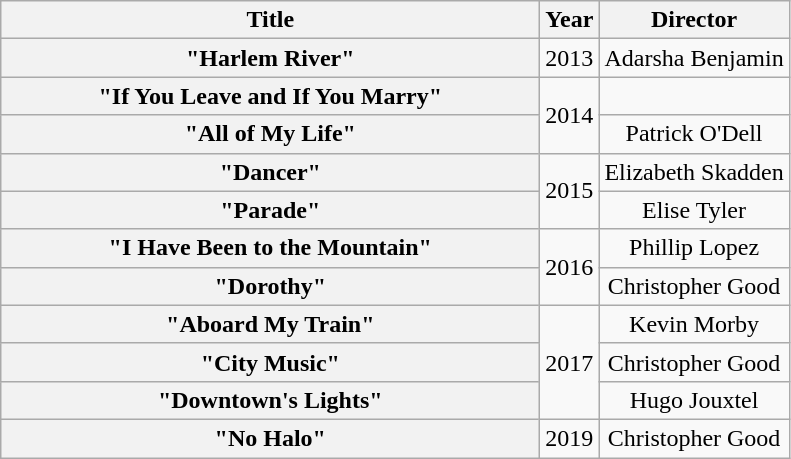<table class="wikitable plainrowheaders" style="text-align:center;">
<tr>
<th scope="col" style="width:22em;">Title</th>
<th scope="col">Year</th>
<th scope="col">Director</th>
</tr>
<tr>
<th scope="row">"Harlem River"</th>
<td>2013</td>
<td>Adarsha Benjamin</td>
</tr>
<tr>
<th scope="row">"If You Leave and If You Marry"</th>
<td rowspan="2">2014</td>
<td></td>
</tr>
<tr>
<th scope="row">"All of My Life"</th>
<td>Patrick O'Dell</td>
</tr>
<tr>
<th scope="row">"Dancer"</th>
<td rowspan="2">2015</td>
<td>Elizabeth Skadden</td>
</tr>
<tr>
<th scope="row">"Parade"</th>
<td>Elise Tyler</td>
</tr>
<tr>
<th scope="row">"I Have Been to the Mountain"</th>
<td rowspan="2">2016</td>
<td>Phillip Lopez</td>
</tr>
<tr>
<th scope="row">"Dorothy"</th>
<td>Christopher Good</td>
</tr>
<tr>
<th scope="row">"Aboard My Train"</th>
<td rowspan="3">2017</td>
<td>Kevin Morby</td>
</tr>
<tr>
<th scope="row">"City Music"</th>
<td>Christopher Good</td>
</tr>
<tr>
<th scope="row">"Downtown's Lights"</th>
<td>Hugo Jouxtel</td>
</tr>
<tr>
<th scope="row">"No Halo"</th>
<td>2019</td>
<td>Christopher Good</td>
</tr>
</table>
